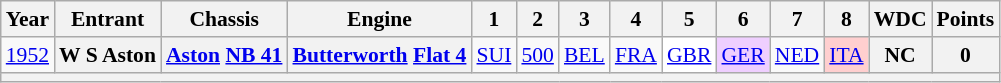<table class="wikitable" style="text-align:center; font-size:90%">
<tr>
<th>Year</th>
<th>Entrant</th>
<th>Chassis</th>
<th>Engine</th>
<th>1</th>
<th>2</th>
<th>3</th>
<th>4</th>
<th>5</th>
<th>6</th>
<th>7</th>
<th>8</th>
<th>WDC</th>
<th>Points</th>
</tr>
<tr>
<td><a href='#'>1952</a></td>
<th>W S Aston</th>
<th><a href='#'>Aston</a> <a href='#'>NB 41</a></th>
<th><a href='#'>Butterworth</a> <a href='#'>Flat 4</a></th>
<td><a href='#'>SUI</a></td>
<td><a href='#'>500</a></td>
<td><a href='#'>BEL</a></td>
<td><a href='#'>FRA</a></td>
<td style="background:#ffffff;"><a href='#'>GBR</a><br></td>
<td style="background:#EFCFFF;"><a href='#'>GER</a><br></td>
<td><a href='#'>NED</a></td>
<td style="background:#FFCFCF;"><a href='#'>ITA</a><br></td>
<th>NC</th>
<th>0</th>
</tr>
<tr>
<th colspan="14"></th>
</tr>
</table>
